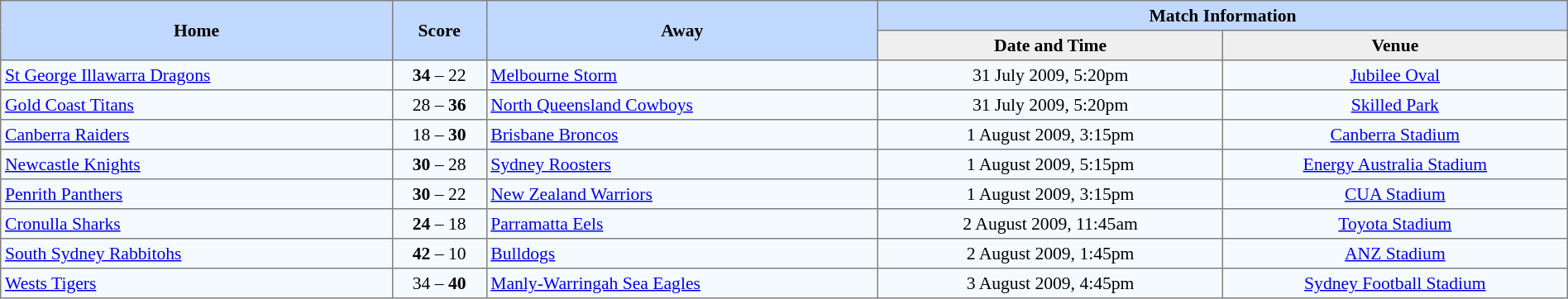<table border="1" cellpadding="3" cellspacing="0" style="border-collapse:collapse; font-size:90%; text-align:center; width:100%;">
<tr style="background:#c1d8ff;">
<th rowspan="2" style="width:25%;">Home</th>
<th rowspan="2" style="width:6%;">Score</th>
<th rowspan="2" style="width:25%;">Away</th>
<th colspan=6>Match Information</th>
</tr>
<tr style="background:#efefef;">
<th width=22%>Date and Time</th>
<th width=22%>Venue</th>
</tr>
<tr style="text-align:center; background:#f5faff;">
<td align=left> <a href='#'>St George Illawarra Dragons</a></td>
<td><strong>34</strong> – 22</td>
<td align=left> <a href='#'>Melbourne Storm</a></td>
<td>31 July 2009, 5:20pm</td>
<td><a href='#'>Jubilee Oval</a></td>
</tr>
<tr style="text-align:center; background:#f5faff;">
<td align=left> <a href='#'>Gold Coast Titans</a></td>
<td>28 – <strong>36</strong></td>
<td align=left> <a href='#'>North Queensland Cowboys</a></td>
<td>31 July 2009, 5:20pm</td>
<td><a href='#'>Skilled Park</a></td>
</tr>
<tr style="text-align:center; background:#f5faff;">
<td align=left> <a href='#'>Canberra Raiders</a></td>
<td>18 – <strong>30</strong></td>
<td align=left> <a href='#'>Brisbane Broncos</a></td>
<td>1 August 2009, 3:15pm</td>
<td><a href='#'>Canberra Stadium</a></td>
</tr>
<tr style="text-align:center; background:#f5faff;">
<td align=left> <a href='#'>Newcastle Knights</a></td>
<td><strong>30</strong> – 28</td>
<td align=left> <a href='#'>Sydney Roosters</a></td>
<td>1 August 2009, 5:15pm</td>
<td><a href='#'>Energy Australia Stadium</a></td>
</tr>
<tr style="text-align:center; background:#f5faff;">
<td align=left> <a href='#'>Penrith Panthers</a></td>
<td><strong>30</strong> – 22</td>
<td align=left> <a href='#'>New Zealand Warriors</a></td>
<td>1 August 2009, 3:15pm</td>
<td><a href='#'>CUA Stadium</a></td>
</tr>
<tr style="text-align:center; background:#f5faff;">
<td align=left> <a href='#'>Cronulla Sharks</a></td>
<td><strong>24</strong> – 18</td>
<td align=left> <a href='#'>Parramatta Eels</a></td>
<td>2 August 2009, 11:45am</td>
<td><a href='#'>Toyota Stadium</a></td>
</tr>
<tr style="text-align:center; background:#f5faff;">
<td align=left> <a href='#'>South Sydney Rabbitohs</a></td>
<td><strong>42</strong> – 10</td>
<td align=left> <a href='#'>Bulldogs</a></td>
<td>2 August 2009, 1:45pm</td>
<td><a href='#'>ANZ Stadium</a></td>
</tr>
<tr style="text-align:center; background:#f5faff;">
<td align=left> <a href='#'>Wests Tigers</a></td>
<td>34 – <strong>40</strong></td>
<td align=left> <a href='#'>Manly-Warringah Sea Eagles</a></td>
<td>3 August 2009, 4:45pm</td>
<td><a href='#'>Sydney Football Stadium</a></td>
</tr>
</table>
